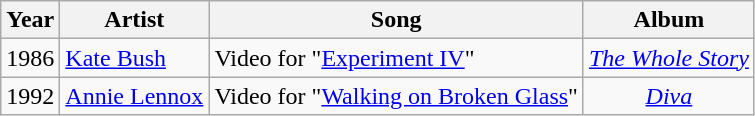<table class="wikitable" style="text-align:center">
<tr>
<th>Year</th>
<th>Artist</th>
<th>Song</th>
<th>Album</th>
</tr>
<tr>
<td>1986</td>
<td style="text-align:left;"><a href='#'>Kate Bush</a></td>
<td style="text-align:left;">Video for "<a href='#'>Experiment IV</a>"</td>
<td><em><a href='#'>The Whole Story</a></em></td>
</tr>
<tr>
<td>1992</td>
<td style="text-align:left;"><a href='#'>Annie Lennox</a></td>
<td style="text-align:left;">Video for "<a href='#'>Walking on Broken Glass</a>"</td>
<td><em><a href='#'>Diva</a></em></td>
</tr>
</table>
